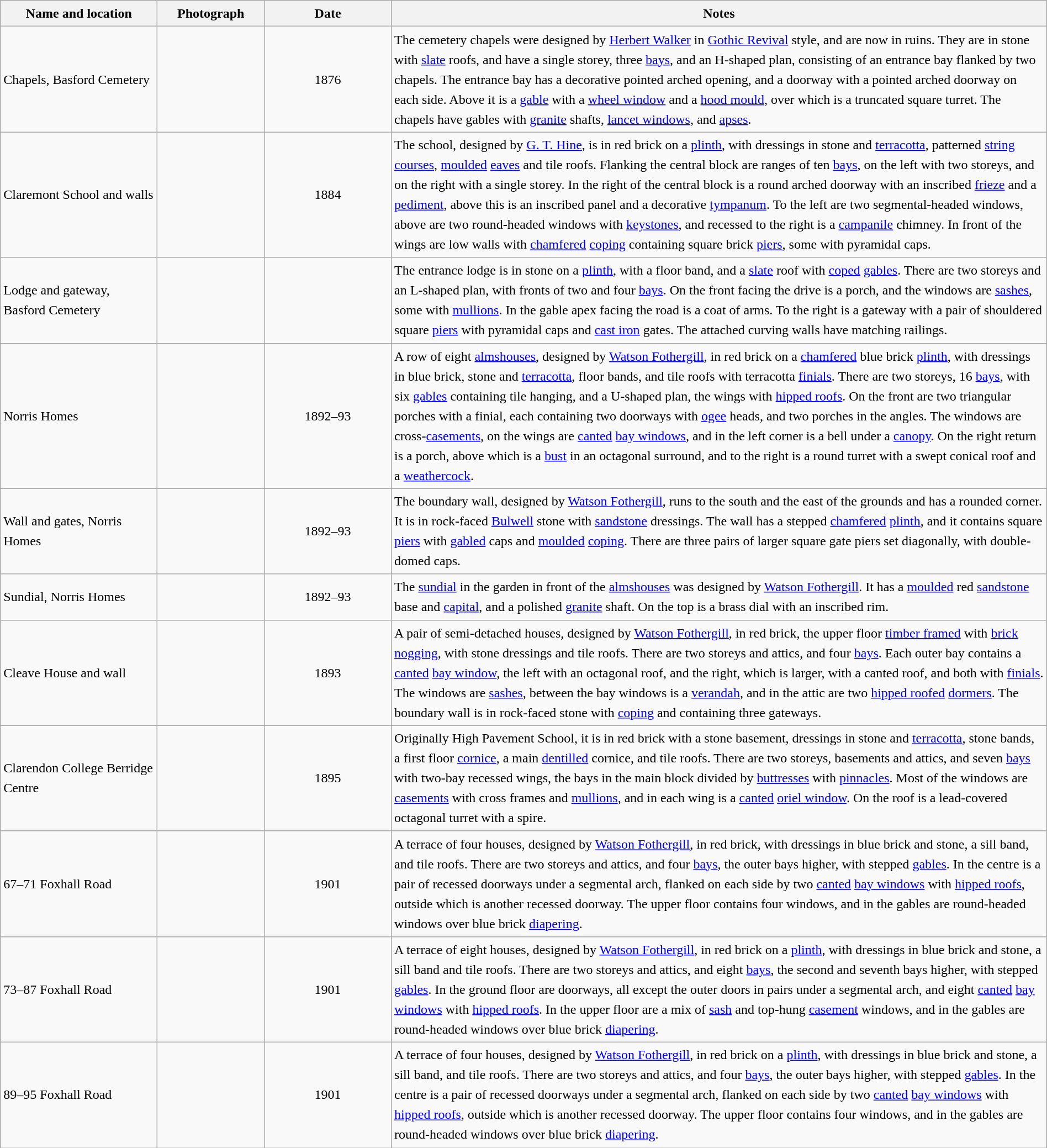<table class="wikitable sortable plainrowheaders" style="width:100%; border:0px; text-align:left; line-height:150%">
<tr>
<th scope="col"  style="width:150px">Name and location</th>
<th scope="col"  style="width:100px" class="unsortable">Photograph</th>
<th scope="col"  style="width:120px">Date</th>
<th scope="col"  style="width:650px" class="unsortable">Notes</th>
</tr>
<tr>
<td>Chapels, Basford Cemetery<br><small></small></td>
<td></td>
<td align="center">1876</td>
<td>The cemetery chapels were designed by <a href='#'>Herbert Walker</a> in <a href='#'>Gothic Revival</a> style, and are now in ruins.  They are in stone with <a href='#'>slate</a> roofs, and have a single storey, three <a href='#'>bays</a>, and an H-shaped plan, consisting of an entrance bay flanked by two chapels.  The entrance bay has a decorative pointed arched opening, and a doorway with a pointed arched doorway on each side.  Above it is a <a href='#'>gable</a> with a <a href='#'>wheel window</a> and a <a href='#'>hood mould</a>, over which is a truncated square turret.  The chapels have gables with <a href='#'>granite</a> shafts, <a href='#'>lancet windows</a>, and <a href='#'>apses</a>.</td>
</tr>
<tr>
<td>Claremont School and walls<br><small></small></td>
<td></td>
<td align="center">1884</td>
<td>The school, designed by <a href='#'>G. T. Hine</a>, is in red brick on a <a href='#'>plinth</a>, with dressings in stone and <a href='#'>terracotta</a>, patterned <a href='#'>string courses</a>, <a href='#'>moulded</a> <a href='#'>eaves</a> and tile roofs.  Flanking the central block are ranges of ten <a href='#'>bays</a>, on the left with two storeys, and on the right with a single storey.  In the right of the central block is a round arched doorway with an inscribed <a href='#'>frieze</a> and a <a href='#'>pediment</a>, above this is an inscribed panel and a decorative <a href='#'>tympanum</a>.  To the left are two segmental-headed windows, above are two round-headed windows with <a href='#'>keystones</a>, and recessed to the right is a <a href='#'>campanile</a> chimney.  In front of the wings are low walls with <a href='#'>chamfered</a> <a href='#'>coping</a> containing square brick <a href='#'>piers</a>, some with pyramidal caps.</td>
</tr>
<tr>
<td>Lodge and gateway, Basford Cemetery<br><small></small></td>
<td></td>
<td align="center"></td>
<td>The entrance lodge is in stone on a <a href='#'>plinth</a>, with a floor band, and a <a href='#'>slate</a> roof with <a href='#'>coped</a> <a href='#'>gables</a>.  There are two storeys and an L-shaped plan, with fronts of two and four <a href='#'>bays</a>.  On the front facing the drive is a porch, and the windows are <a href='#'>sashes</a>, some with <a href='#'>mullions</a>.  In the gable apex facing the road is a coat of arms.  To the right is a gateway with a pair of shouldered square <a href='#'>piers</a> with pyramidal caps and <a href='#'>cast iron</a> gates.  The attached curving walls have matching railings.</td>
</tr>
<tr>
<td>Norris Homes<br><small></small></td>
<td></td>
<td align="center">1892–93</td>
<td>A row of eight <a href='#'>almshouses</a>, designed by <a href='#'>Watson Fothergill</a>, in red brick on a <a href='#'>chamfered</a> blue brick <a href='#'>plinth</a>, with dressings in blue brick, stone and <a href='#'>terracotta</a>, floor bands, and tile roofs with terracotta <a href='#'>finials</a>.  There are two storeys, 16 <a href='#'>bays</a>, with six <a href='#'>gables</a> containing tile hanging, and a U-shaped plan, the wings with <a href='#'>hipped roofs</a>.  On the front are two triangular porches with a finial, each containing two doorways with <a href='#'>ogee</a> heads, and two porches in the angles.  The windows are cross-<a href='#'>casements</a>, on the wings are <a href='#'>canted</a> <a href='#'>bay windows</a>, and in the left corner is a bell under a <a href='#'>canopy</a>.  On the right return is a porch, above which is a <a href='#'>bust</a> in an octagonal surround, and to the right is a round turret with a swept conical roof and a <a href='#'>weathercock</a>.</td>
</tr>
<tr>
<td>Wall and gates, Norris Homes<br><small></small></td>
<td></td>
<td align="center">1892–93</td>
<td>The boundary wall, designed by <a href='#'>Watson Fothergill</a>, runs to the south and the east of the grounds and has a rounded corner.  It is in rock-faced <a href='#'>Bulwell</a> stone with <a href='#'>sandstone</a> dressings.  The wall has a stepped <a href='#'>chamfered</a> <a href='#'>plinth</a>, and it contains square <a href='#'>piers</a> with <a href='#'>gabled</a> caps and <a href='#'>moulded</a> <a href='#'>coping</a>.  There are three pairs of larger square gate piers set diagonally, with double-domed caps.</td>
</tr>
<tr>
<td>Sundial, Norris Homes<br><small></small></td>
<td></td>
<td align="center">1892–93</td>
<td>The <a href='#'>sundial</a> in the garden in front of the <a href='#'>almshouses</a> was designed by <a href='#'>Watson Fothergill</a>.  It has a <a href='#'>moulded</a> red <a href='#'>sandstone</a> base and <a href='#'>capital</a>, and a polished <a href='#'>granite</a> shaft.  On the top is a brass dial with an inscribed rim.</td>
</tr>
<tr>
<td>Cleave House and wall<br><small></small></td>
<td></td>
<td align="center">1893</td>
<td>A pair of semi-detached houses, designed by <a href='#'>Watson Fothergill</a>, in red brick, the upper floor <a href='#'>timber framed</a> with <a href='#'>brick nogging</a>, with stone dressings and tile roofs.  There are two storeys and attics, and four <a href='#'>bays</a>.  Each outer bay contains a <a href='#'>canted</a> <a href='#'>bay window</a>, the left with an octagonal roof, and the right, which is larger, with a canted roof, and both with <a href='#'>finials</a>.  The windows are <a href='#'>sashes</a>, between the bay windows is a <a href='#'>verandah</a>, and in the attic are two <a href='#'>hipped roofed</a> <a href='#'>dormers</a>.  The boundary wall is in rock-faced stone with <a href='#'>coping</a> and containing three gateways.</td>
</tr>
<tr>
<td>Clarendon College Berridge Centre<br><small></small></td>
<td></td>
<td align="center">1895</td>
<td>Originally High Pavement School, it is in red brick with a stone basement, dressings in stone and <a href='#'>terracotta</a>, stone bands, a first floor <a href='#'>cornice</a>, a main <a href='#'>dentilled</a> cornice, and tile roofs.  There are two storeys, basements and attics, and seven <a href='#'>bays</a> with two-bay recessed wings, the bays in the main block divided by <a href='#'>buttresses</a> with <a href='#'>pinnacles</a>.  Most of the windows are <a href='#'>casements</a> with cross frames and <a href='#'>mullions</a>, and in each wing is a <a href='#'>canted</a> <a href='#'>oriel window</a>.  On the roof is a lead-covered octagonal turret with a spire.</td>
</tr>
<tr>
<td>67–71 Foxhall Road<br><small></small></td>
<td></td>
<td align="center">1901</td>
<td>A terrace of four houses, designed by <a href='#'>Watson Fothergill</a>, in red brick, with dressings in blue brick and stone, a sill band, and tile roofs.  There are two storeys and attics, and four <a href='#'>bays</a>, the outer bays higher, with stepped <a href='#'>gables</a>.  In the centre is a pair of recessed doorways under a segmental arch, flanked on each side by two <a href='#'>canted</a> <a href='#'>bay windows</a> with <a href='#'>hipped roofs</a>, outside which is another recessed doorway.  The upper floor contains four windows, and in the gables are round-headed windows over blue brick <a href='#'>diapering</a>.</td>
</tr>
<tr>
<td>73–87 Foxhall Road<br><small></small></td>
<td></td>
<td align="center">1901</td>
<td>A terrace of eight houses, designed by <a href='#'>Watson Fothergill</a>, in red brick on a <a href='#'>plinth</a>, with dressings in blue brick and stone, a sill band and tile roofs.  There are two storeys and attics, and eight <a href='#'>bays</a>, the second and seventh bays higher, with stepped <a href='#'>gables</a>.  In the ground floor are doorways, all except the outer doors in pairs under a segmental arch, and eight <a href='#'>canted</a> <a href='#'>bay windows</a> with <a href='#'>hipped roofs</a>.  In the upper floor are a mix of <a href='#'>sash</a> and top-hung <a href='#'>casement</a> windows, and in the gables are round-headed windows over blue brick <a href='#'>diapering</a>.</td>
</tr>
<tr>
<td>89–95 Foxhall Road<br><small></small></td>
<td></td>
<td align="center">1901</td>
<td>A terrace of four houses, designed by <a href='#'>Watson Fothergill</a>, in red brick on a <a href='#'>plinth</a>, with dressings in blue brick and stone, a sill band, and tile roofs.  There are two storeys and attics, and four <a href='#'>bays</a>, the outer bays higher, with stepped <a href='#'>gables</a>.  In the centre is a pair of recessed doorways under a segmental arch, flanked on each side by two <a href='#'>canted</a> <a href='#'>bay windows</a> with <a href='#'>hipped roofs</a>, outside which is another recessed doorway.  The upper floor contains four windows, and in the gables are round-headed windows over blue brick <a href='#'>diapering</a>.</td>
</tr>
<tr>
</tr>
</table>
